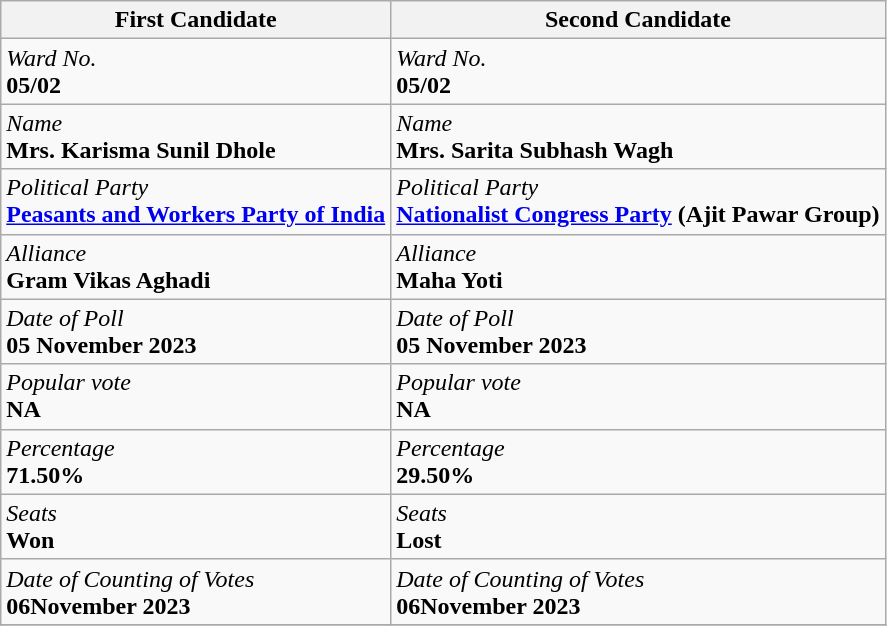<table class="wikitable">
<tr>
<th>First Candidate</th>
<th>Second Candidate</th>
</tr>
<tr>
<td><em>Ward No.</em> <br><strong>05/02</strong></td>
<td><em>Ward No.</em> <br><strong>05/02</strong></td>
</tr>
<tr>
<td><em>Name</em> <br><strong>Mrs. Karisma Sunil Dhole</strong></td>
<td><em>Name</em> <br><strong>Mrs. Sarita Subhash Wagh</strong></td>
</tr>
<tr>
<td><em>Political Party</em> <br><strong><a href='#'>Peasants and Workers Party of India</a></strong></td>
<td><em>Political Party</em> <br><strong><a href='#'>Nationalist Congress Party</a> (Ajit Pawar Group)</strong></td>
</tr>
<tr>
<td><em>Alliance</em> <br><strong>Gram Vikas Aghadi</strong></td>
<td><em>Alliance</em> <br><strong>Maha Yoti</strong></td>
</tr>
<tr>
<td><em>Date of Poll</em> <br><strong>05 November 2023</strong></td>
<td><em>Date of Poll</em>  <br><strong>05 November 2023</strong></td>
</tr>
<tr>
<td><em>Popular vote</em> <br><strong>NA</strong></td>
<td><em>Popular vote</em> <br><strong>NA</strong></td>
</tr>
<tr>
<td><em>Percentage</em> <br><strong>71.50%</strong></td>
<td><em>Percentage</em> <br><strong>29.50%</strong></td>
</tr>
<tr>
<td><em>Seats</em> <br><strong>Won</strong></td>
<td><em>Seats</em> <br><strong>Lost</strong></td>
</tr>
<tr>
<td><em>Date of Counting of Votes</em> <br><strong>06November 2023</strong></td>
<td><em>Date of Counting of Votes</em> <br><strong>06November 2023</strong></td>
</tr>
<tr>
</tr>
</table>
